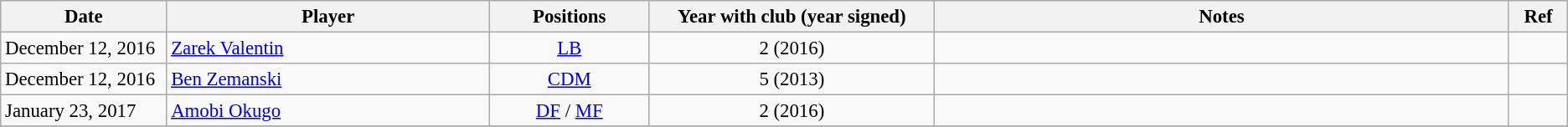<table class="wikitable" style="text-align:left; font-size:95%;">
<tr>
<th style="width:125px;">Date</th>
<th style="width:250px;">Player</th>
<th style="width:120px;">Positions</th>
<th style="width:220px;">Year with club (year signed)</th>
<th style="width:450px;">Notes</th>
<th style="width:40px;">Ref</th>
</tr>
<tr>
<td>December 12, 2016</td>
<td> <a href='#'>Zarek Valentin</a></td>
<td style="text-align:center;"><a href='#'>LB</a></td>
<td style="text-align:center;">2 (2016)</td>
<td></td>
<td></td>
</tr>
<tr>
<td>December 12, 2016</td>
<td> <a href='#'>Ben Zemanski</a></td>
<td style="text-align:center;"><a href='#'>CDM</a></td>
<td style="text-align:center;">5 (2013)</td>
<td></td>
<td></td>
</tr>
<tr>
<td>January 23, 2017</td>
<td> <a href='#'>Amobi Okugo</a></td>
<td style="text-align:center;"><a href='#'>DF</a> / <a href='#'>MF</a></td>
<td style="text-align:center;">2 (2016)</td>
<td></td>
<td></td>
</tr>
<tr>
</tr>
</table>
